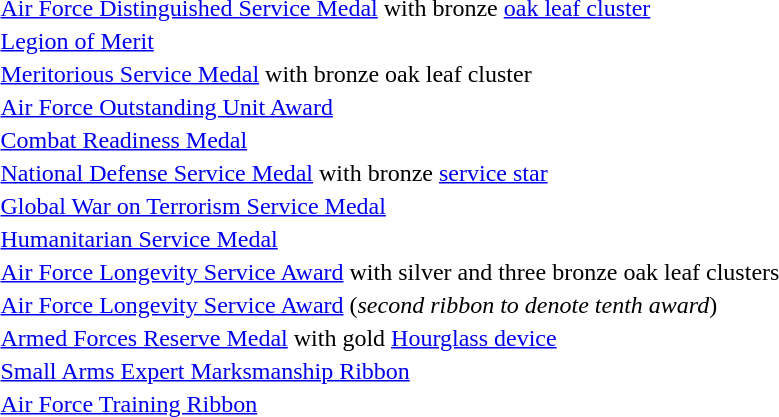<table>
<tr>
<td></td>
<td><a href='#'>Air Force Distinguished Service Medal</a> with bronze <a href='#'>oak leaf cluster</a></td>
</tr>
<tr>
<td></td>
<td><a href='#'>Legion of Merit</a></td>
</tr>
<tr>
<td></td>
<td><a href='#'>Meritorious Service Medal</a> with bronze oak leaf cluster</td>
</tr>
<tr>
<td></td>
<td><a href='#'>Air Force Outstanding Unit Award</a></td>
</tr>
<tr>
<td></td>
<td><a href='#'>Combat Readiness Medal</a></td>
</tr>
<tr>
<td></td>
<td><a href='#'>National Defense Service Medal</a> with bronze <a href='#'>service star</a></td>
</tr>
<tr>
<td></td>
<td><a href='#'>Global War on Terrorism Service Medal</a></td>
</tr>
<tr>
<td></td>
<td><a href='#'>Humanitarian Service Medal</a></td>
</tr>
<tr>
<td></td>
<td><a href='#'>Air Force Longevity Service Award</a> with silver and three bronze oak leaf clusters</td>
</tr>
<tr>
<td></td>
<td><a href='#'>Air Force Longevity Service Award</a> (<em>second ribbon to denote tenth award</em>)</td>
</tr>
<tr>
<td></td>
<td><a href='#'>Armed Forces Reserve Medal</a> with gold <a href='#'>Hourglass device</a></td>
</tr>
<tr>
<td></td>
<td><a href='#'>Small Arms Expert Marksmanship Ribbon</a></td>
</tr>
<tr>
<td></td>
<td><a href='#'>Air Force Training Ribbon</a></td>
</tr>
<tr>
</tr>
</table>
